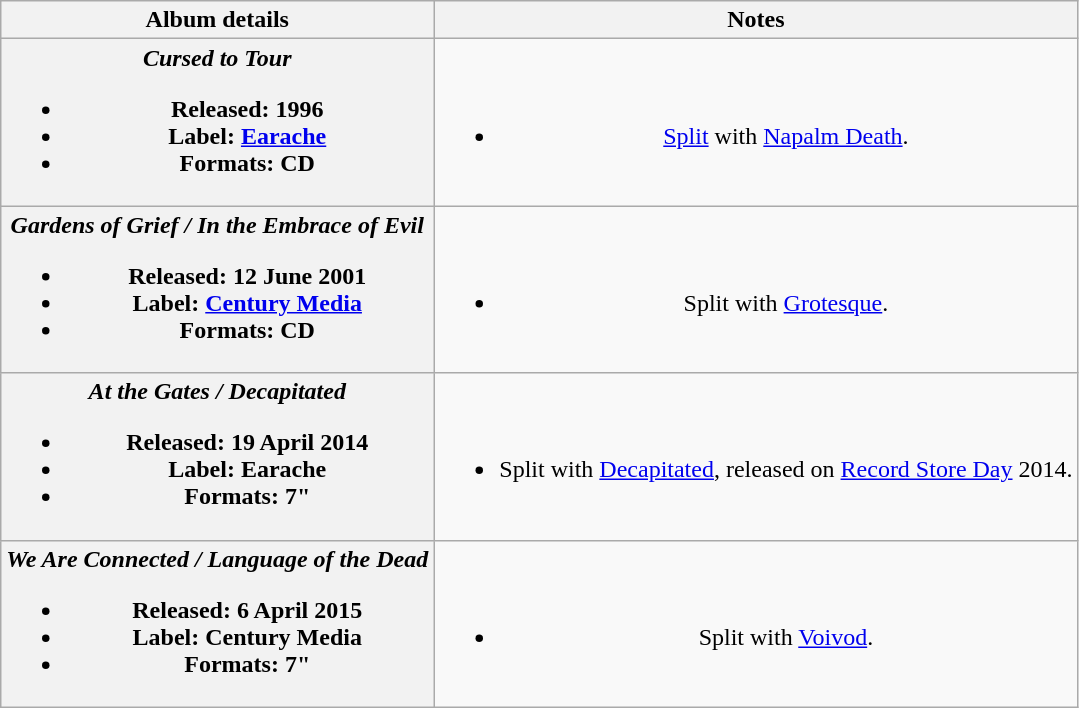<table class="wikitable plainrowheaders" style="text-align:center;">
<tr>
<th scope="col">Album details</th>
<th scope="col">Notes</th>
</tr>
<tr>
<th scope="row"><em>Cursed to Tour </em><br><ul><li>Released: 1996</li><li>Label: <a href='#'>Earache</a></li><li>Formats: CD</li></ul></th>
<td><br><ul><li><a href='#'>Split</a> with <a href='#'>Napalm Death</a>.</li></ul></td>
</tr>
<tr>
<th scope="row"><em>Gardens of Grief / In the Embrace of Evil</em><br><ul><li>Released: 12 June 2001</li><li>Label: <a href='#'>Century Media</a></li><li>Formats: CD</li></ul></th>
<td><br><ul><li>Split with <a href='#'>Grotesque</a>.</li></ul></td>
</tr>
<tr>
<th scope="row"><em>At the Gates / Decapitated</em><br><ul><li>Released: 19 April 2014</li><li>Label: Earache</li><li>Formats: 7"</li></ul></th>
<td><br><ul><li>Split with <a href='#'>Decapitated</a>, released on <a href='#'>Record Store Day</a> 2014.</li></ul></td>
</tr>
<tr>
<th scope="row"><em>We Are Connected / Language of the Dead</em><br><ul><li>Released: 6 April 2015</li><li>Label: Century Media</li><li>Formats: 7"</li></ul></th>
<td><br><ul><li>Split with <a href='#'>Voivod</a>.</li></ul></td>
</tr>
</table>
